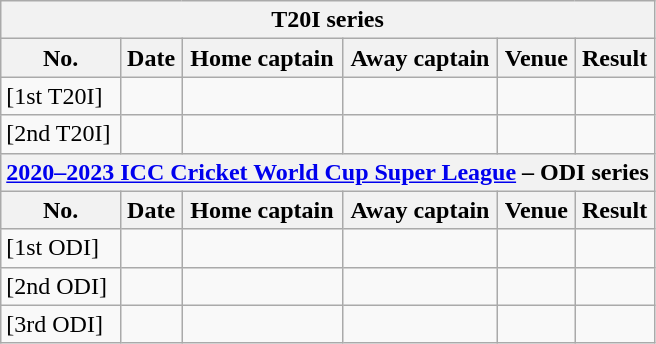<table class="wikitable">
<tr>
<th colspan="9">T20I series</th>
</tr>
<tr>
<th>No.</th>
<th>Date</th>
<th>Home captain</th>
<th>Away captain</th>
<th>Venue</th>
<th>Result</th>
</tr>
<tr>
<td>[1st T20I]</td>
<td></td>
<td></td>
<td></td>
<td></td>
<td></td>
</tr>
<tr>
<td>[2nd T20I]</td>
<td></td>
<td></td>
<td></td>
<td></td>
<td></td>
</tr>
<tr>
<th colspan="9"><a href='#'>2020–2023 ICC Cricket World Cup Super League</a> – ODI series</th>
</tr>
<tr>
<th>No.</th>
<th>Date</th>
<th>Home captain</th>
<th>Away captain</th>
<th>Venue</th>
<th>Result</th>
</tr>
<tr>
<td>[1st ODI]</td>
<td></td>
<td></td>
<td></td>
<td></td>
<td></td>
</tr>
<tr>
<td>[2nd ODI]</td>
<td></td>
<td></td>
<td></td>
<td></td>
<td></td>
</tr>
<tr>
<td>[3rd ODI]</td>
<td></td>
<td></td>
<td></td>
<td></td>
<td></td>
</tr>
</table>
